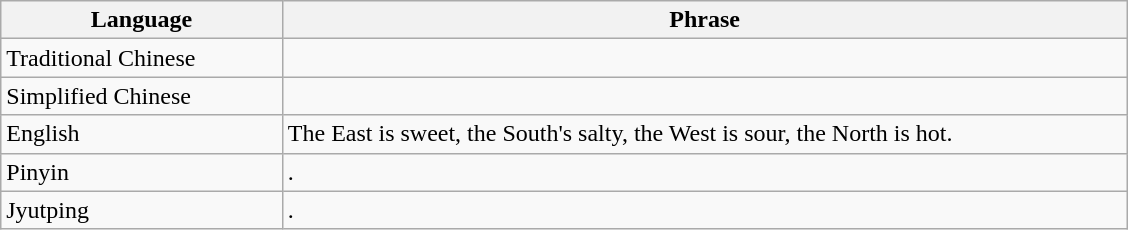<table class="wikitable">
<tr>
<th width=20%>Language</th>
<th width=60%>Phrase</th>
</tr>
<tr>
<td>Traditional Chinese</td>
<td></td>
</tr>
<tr>
<td>Simplified Chinese</td>
<td></td>
</tr>
<tr>
<td>English</td>
<td>The East is sweet, the South's salty, the West is sour, the North is hot.</td>
</tr>
<tr>
<td>Pinyin</td>
<td>.</td>
</tr>
<tr>
<td>Jyutping</td>
<td>.</td>
</tr>
</table>
